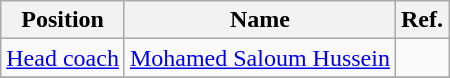<table class="wikitable">
<tr>
<th>Position</th>
<th>Name</th>
<th>Ref.</th>
</tr>
<tr>
<td><a href='#'>Head coach</a></td>
<td><a href='#'>Mohamed Saloum Hussein</a></td>
<td></td>
</tr>
<tr>
</tr>
</table>
